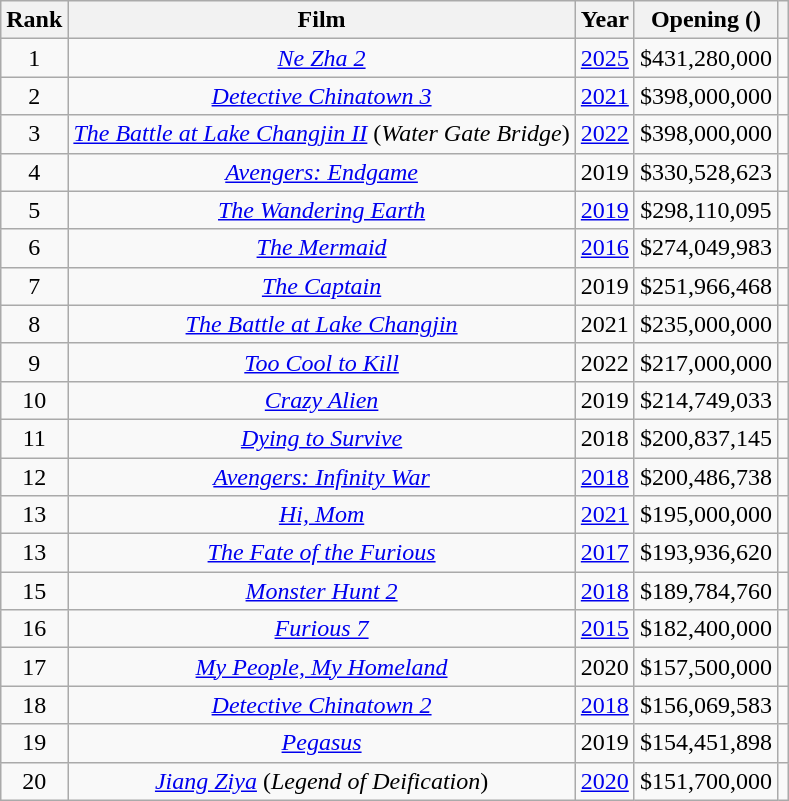<table class="wikitable sortable" style="text-align:center">
<tr>
<th>Rank</th>
<th>Film</th>
<th>Year</th>
<th>Opening ()</th>
<th class="unsortable"></th>
</tr>
<tr>
<td>1</td>
<td><em><a href='#'>Ne Zha 2</a></em></td>
<td><a href='#'>2025</a></td>
<td>$431,280,000</td>
<td></td>
</tr>
<tr>
<td>2</td>
<td><em><a href='#'>Detective Chinatown 3</a></em></td>
<td><a href='#'>2021</a></td>
<td>$398,000,000</td>
<td></td>
</tr>
<tr>
<td>3</td>
<td><em><a href='#'>The Battle at Lake Changjin II</a></em> (<em>Water Gate Bridge</em>)</td>
<td><a href='#'>2022</a></td>
<td>$398,000,000</td>
<td></td>
</tr>
<tr>
<td>4</td>
<td><em><a href='#'>Avengers: Endgame</a></em></td>
<td>2019</td>
<td>$330,528,623</td>
<td></td>
</tr>
<tr>
<td>5</td>
<td><em><a href='#'>The Wandering Earth</a></em></td>
<td><a href='#'>2019</a></td>
<td>$298,110,095</td>
<td></td>
</tr>
<tr>
<td>6</td>
<td><em><a href='#'>The Mermaid</a></em></td>
<td><a href='#'>2016</a></td>
<td>$274,049,983</td>
<td></td>
</tr>
<tr>
<td>7</td>
<td><a href='#'><em>The Captain</em></a></td>
<td>2019</td>
<td>$251,966,468</td>
<td></td>
</tr>
<tr>
<td>8</td>
<td><em><a href='#'>The Battle at Lake Changjin</a></em></td>
<td>2021</td>
<td>$235,000,000</td>
<td></td>
</tr>
<tr>
<td>9</td>
<td><em><a href='#'>Too Cool to Kill</a></em></td>
<td>2022</td>
<td>$217,000,000</td>
<td></td>
</tr>
<tr>
<td>10</td>
<td><em><a href='#'>Crazy Alien</a></em></td>
<td>2019</td>
<td>$214,749,033</td>
<td></td>
</tr>
<tr>
<td>11</td>
<td><em><a href='#'>Dying to Survive</a></em></td>
<td>2018</td>
<td>$200,837,145</td>
<td></td>
</tr>
<tr>
<td>12</td>
<td><em><a href='#'>Avengers: Infinity War</a></em></td>
<td><a href='#'>2018</a></td>
<td>$200,486,738</td>
<td></td>
</tr>
<tr>
<td>13</td>
<td><em><a href='#'>Hi, Mom</a></em></td>
<td><a href='#'>2021</a></td>
<td>$195,000,000</td>
<td></td>
</tr>
<tr>
<td>13</td>
<td><em><a href='#'>The Fate of the Furious</a></em></td>
<td><a href='#'>2017</a></td>
<td>$193,936,620</td>
<td></td>
</tr>
<tr>
<td>15</td>
<td><em><a href='#'>Monster Hunt 2</a></em></td>
<td><a href='#'>2018</a></td>
<td>$189,784,760</td>
<td></td>
</tr>
<tr>
<td>16</td>
<td><em><a href='#'>Furious 7</a></em></td>
<td><a href='#'>2015</a></td>
<td>$182,400,000</td>
<td></td>
</tr>
<tr>
<td>17</td>
<td><em><a href='#'>My People, My Homeland</a></em></td>
<td>2020</td>
<td>$157,500,000</td>
<td></td>
</tr>
<tr>
<td>18</td>
<td><em><a href='#'>Detective Chinatown 2</a></em></td>
<td><a href='#'>2018</a></td>
<td>$156,069,583</td>
<td></td>
</tr>
<tr>
<td>19</td>
<td><a href='#'><em>Pegasus</em></a></td>
<td>2019</td>
<td>$154,451,898</td>
<td></td>
</tr>
<tr>
<td>20</td>
<td><a href='#'><em>Jiang Ziya</em></a> (<em>Legend of Deification</em>)</td>
<td><a href='#'>2020</a></td>
<td>$151,700,000</td>
<td></td>
</tr>
</table>
